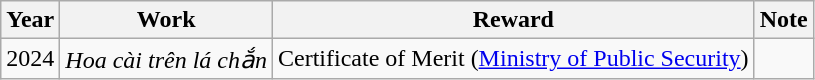<table class="wikitable">
<tr>
<th>Year</th>
<th>Work</th>
<th>Reward</th>
<th>Note</th>
</tr>
<tr>
<td>2024</td>
<td><em>Hoa cài trên lá chắn</em></td>
<td>Certificate of Merit (<a href='#'>Ministry of Public Security</a>)</td>
<td></td>
</tr>
</table>
